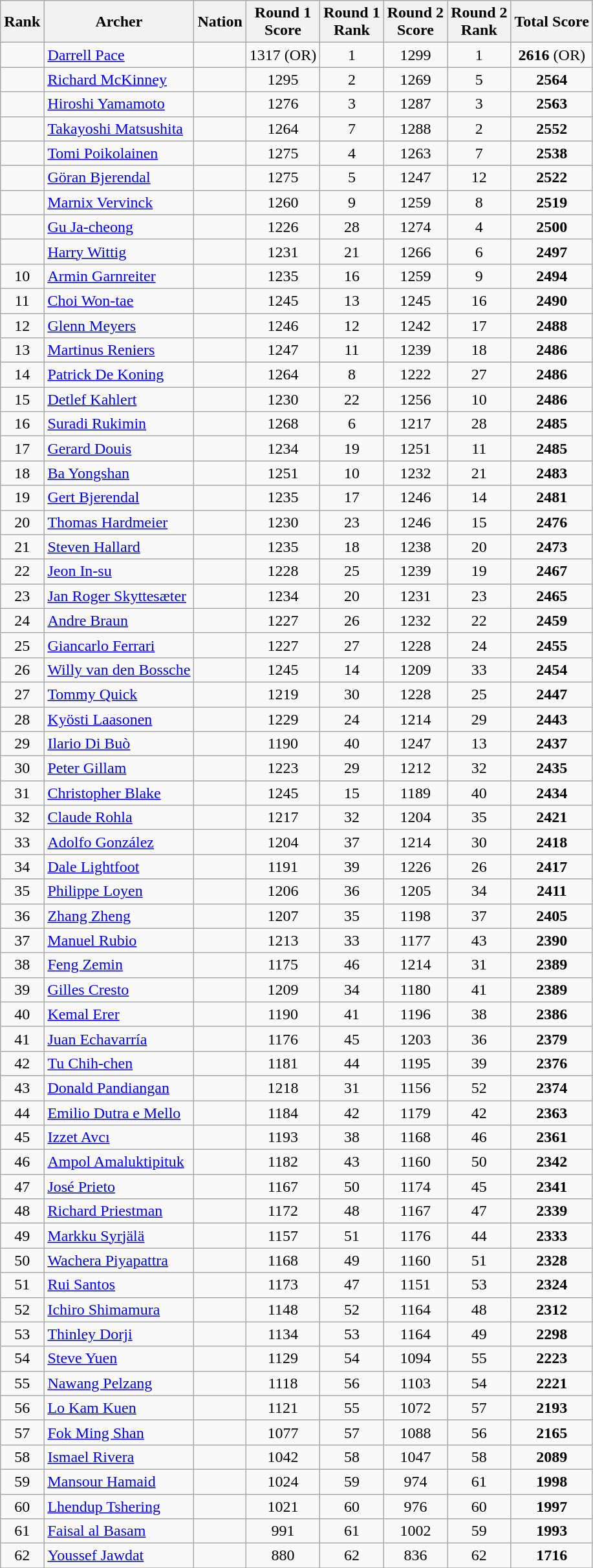<table class="wikitable sortable" style="text-align:center;">
<tr>
<th>Rank</th>
<th>Archer</th>
<th>Nation</th>
<th>Round 1 <br> Score</th>
<th>Round 1 <br> Rank</th>
<th>Round 2 <br> Score</th>
<th>Round 2 <br> Rank</th>
<th>Total Score</th>
</tr>
<tr>
<td></td>
<td align=left><a href='#'>Darrell Pace</a></td>
<td align=left></td>
<td>1317 (OR)</td>
<td>1</td>
<td>1299</td>
<td>1</td>
<td><strong>2616</strong> (OR)</td>
</tr>
<tr>
<td></td>
<td align=left><a href='#'>Richard McKinney</a></td>
<td align=left></td>
<td>1295</td>
<td>2</td>
<td>1269</td>
<td>5</td>
<td><strong>2564</strong></td>
</tr>
<tr>
<td></td>
<td align=left><a href='#'>Hiroshi Yamamoto</a></td>
<td align=left></td>
<td>1276</td>
<td>3</td>
<td>1287</td>
<td>3</td>
<td><strong>2563</strong></td>
</tr>
<tr>
<td></td>
<td align=left><a href='#'>Takayoshi Matsushita</a></td>
<td align=left></td>
<td>1264</td>
<td>7</td>
<td>1288</td>
<td>2</td>
<td><strong>2552</strong></td>
</tr>
<tr>
<td></td>
<td align=left><a href='#'>Tomi Poikolainen</a></td>
<td align=left></td>
<td>1275</td>
<td>4</td>
<td>1263</td>
<td>7</td>
<td><strong>2538</strong></td>
</tr>
<tr>
<td></td>
<td align=left><a href='#'>Göran Bjerendal</a></td>
<td align=left></td>
<td>1275</td>
<td>5</td>
<td>1247</td>
<td>12</td>
<td><strong>2522</strong></td>
</tr>
<tr>
<td></td>
<td align=left><a href='#'>Marnix Vervinck</a></td>
<td align=left></td>
<td>1260</td>
<td>9</td>
<td>1259</td>
<td>8</td>
<td><strong>2519</strong></td>
</tr>
<tr>
<td></td>
<td align=left><a href='#'>Gu Ja-cheong</a></td>
<td align=left></td>
<td>1226</td>
<td>28</td>
<td>1274</td>
<td>4</td>
<td><strong>2500</strong></td>
</tr>
<tr>
<td></td>
<td align=left><a href='#'>Harry Wittig</a></td>
<td align=left></td>
<td>1231</td>
<td>21</td>
<td>1266</td>
<td>6</td>
<td><strong>2497</strong></td>
</tr>
<tr>
<td>10</td>
<td align=left><a href='#'>Armin Garnreiter</a></td>
<td align=left></td>
<td>1235</td>
<td>16</td>
<td>1259</td>
<td>9</td>
<td><strong>2494</strong></td>
</tr>
<tr>
<td>11</td>
<td align=left><a href='#'>Choi Won-tae</a></td>
<td align=left></td>
<td>1245</td>
<td>13</td>
<td>1245</td>
<td>16</td>
<td><strong>2490</strong></td>
</tr>
<tr>
<td>12</td>
<td align=left><a href='#'>Glenn Meyers</a></td>
<td align=left></td>
<td>1246</td>
<td>12</td>
<td>1242</td>
<td>17</td>
<td><strong>2488</strong></td>
</tr>
<tr>
<td>13</td>
<td align=left><a href='#'>Martinus Reniers</a></td>
<td align=left></td>
<td>1247</td>
<td>11</td>
<td>1239</td>
<td>18</td>
<td><strong>2486</strong></td>
</tr>
<tr>
<td>14</td>
<td align=left><a href='#'>Patrick De Koning</a></td>
<td align=left></td>
<td>1264</td>
<td>8</td>
<td>1222</td>
<td>27</td>
<td><strong>2486</strong></td>
</tr>
<tr>
<td>15</td>
<td align=left><a href='#'>Detlef Kahlert</a></td>
<td align=left></td>
<td>1230</td>
<td>22</td>
<td>1256</td>
<td>10</td>
<td><strong>2486</strong></td>
</tr>
<tr>
<td>16</td>
<td align=left><a href='#'>Suradi Rukimin</a></td>
<td align=left></td>
<td>1268</td>
<td>6</td>
<td>1217</td>
<td>28</td>
<td><strong>2485</strong></td>
</tr>
<tr>
<td>17</td>
<td align=left><a href='#'>Gerard Douis</a></td>
<td align=left></td>
<td>1234</td>
<td>19</td>
<td>1251</td>
<td>11</td>
<td><strong>2485</strong></td>
</tr>
<tr>
<td>18</td>
<td align=left><a href='#'>Ba Yongshan</a></td>
<td align=left></td>
<td>1251</td>
<td>10</td>
<td>1232</td>
<td>21</td>
<td><strong>2483</strong></td>
</tr>
<tr>
<td>19</td>
<td align=left><a href='#'>Gert Bjerendal</a></td>
<td align=left></td>
<td>1235</td>
<td>17</td>
<td>1246</td>
<td>14</td>
<td><strong>2481</strong></td>
</tr>
<tr>
<td>20</td>
<td align=left><a href='#'>Thomas Hardmeier</a></td>
<td align=left></td>
<td>1230</td>
<td>23</td>
<td>1246</td>
<td>15</td>
<td><strong>2476</strong></td>
</tr>
<tr>
<td>21</td>
<td align=left><a href='#'>Steven Hallard</a></td>
<td align=left></td>
<td>1235</td>
<td>18</td>
<td>1238</td>
<td>20</td>
<td><strong>2473</strong></td>
</tr>
<tr>
<td>22</td>
<td align=left><a href='#'>Jeon In-su</a></td>
<td align=left></td>
<td>1228</td>
<td>25</td>
<td>1239</td>
<td>19</td>
<td><strong>2467</strong></td>
</tr>
<tr>
<td>23</td>
<td align=left><a href='#'>Jan Roger Skyttesæter</a></td>
<td align=left></td>
<td>1234</td>
<td>20</td>
<td>1231</td>
<td>23</td>
<td><strong>2465</strong></td>
</tr>
<tr>
<td>24</td>
<td align=left><a href='#'>Andre Braun</a></td>
<td align=left></td>
<td>1227</td>
<td>26</td>
<td>1232</td>
<td>22</td>
<td><strong>2459</strong></td>
</tr>
<tr>
<td>25</td>
<td align=left><a href='#'>Giancarlo Ferrari</a></td>
<td align=left></td>
<td>1227</td>
<td>27</td>
<td>1228</td>
<td>24</td>
<td><strong>2455</strong></td>
</tr>
<tr>
<td>26</td>
<td align=left><a href='#'>Willy van den Bossche</a></td>
<td align=left></td>
<td>1245</td>
<td>14</td>
<td>1209</td>
<td>33</td>
<td><strong>2454</strong></td>
</tr>
<tr>
<td>27</td>
<td align=left><a href='#'>Tommy Quick</a></td>
<td align=left></td>
<td>1219</td>
<td>30</td>
<td>1228</td>
<td>25</td>
<td><strong>2447</strong></td>
</tr>
<tr>
<td>28</td>
<td align=left><a href='#'>Kyösti Laasonen</a></td>
<td align=left></td>
<td>1229</td>
<td>24</td>
<td>1214</td>
<td>29</td>
<td><strong>2443</strong></td>
</tr>
<tr>
<td>29</td>
<td align=left><a href='#'>Ilario Di Buò</a></td>
<td align=left></td>
<td>1190</td>
<td>40</td>
<td>1247</td>
<td>13</td>
<td><strong>2437</strong></td>
</tr>
<tr>
<td>30</td>
<td align=left><a href='#'>Peter Gillam</a></td>
<td align=left></td>
<td>1223</td>
<td>29</td>
<td>1212</td>
<td>32</td>
<td><strong>2435</strong></td>
</tr>
<tr>
<td>31</td>
<td align=left><a href='#'>Christopher Blake</a></td>
<td align=left></td>
<td>1245</td>
<td>15</td>
<td>1189</td>
<td>40</td>
<td><strong>2434</strong></td>
</tr>
<tr>
<td>32</td>
<td align=left><a href='#'>Claude Rohla</a></td>
<td align=left></td>
<td>1217</td>
<td>32</td>
<td>1204</td>
<td>35</td>
<td><strong>2421</strong></td>
</tr>
<tr>
<td>33</td>
<td align=left><a href='#'>Adolfo González</a></td>
<td align=left></td>
<td>1204</td>
<td>37</td>
<td>1214</td>
<td>30</td>
<td><strong>2418</strong></td>
</tr>
<tr>
<td>34</td>
<td align=left><a href='#'>Dale Lightfoot</a></td>
<td align=left></td>
<td>1191</td>
<td>39</td>
<td>1226</td>
<td>26</td>
<td><strong>2417</strong></td>
</tr>
<tr>
<td>35</td>
<td align=left><a href='#'>Philippe Loyen</a></td>
<td align=left></td>
<td>1206</td>
<td>36</td>
<td>1205</td>
<td>34</td>
<td><strong>2411</strong></td>
</tr>
<tr>
<td>36</td>
<td align=left><a href='#'>Zhang Zheng</a></td>
<td align=left></td>
<td>1207</td>
<td>35</td>
<td>1198</td>
<td>37</td>
<td><strong>2405</strong></td>
</tr>
<tr>
<td>37</td>
<td align=left><a href='#'>Manuel Rubio</a></td>
<td align=left></td>
<td>1213</td>
<td>33</td>
<td>1177</td>
<td>43</td>
<td><strong>2390</strong></td>
</tr>
<tr>
<td>38</td>
<td align=left><a href='#'>Feng Zemin</a></td>
<td align=left></td>
<td>1175</td>
<td>46</td>
<td>1214</td>
<td>31</td>
<td><strong>2389</strong></td>
</tr>
<tr>
<td>39</td>
<td align=left><a href='#'>Gilles Cresto</a></td>
<td align=left></td>
<td>1209</td>
<td>34</td>
<td>1180</td>
<td>41</td>
<td><strong>2389</strong></td>
</tr>
<tr>
<td>40</td>
<td align=left><a href='#'>Kemal Erer</a></td>
<td align=left></td>
<td>1190</td>
<td>41</td>
<td>1196</td>
<td>38</td>
<td><strong>2386</strong></td>
</tr>
<tr>
<td>41</td>
<td align=left><a href='#'>Juan Echavarría</a></td>
<td align=left></td>
<td>1176</td>
<td>45</td>
<td>1203</td>
<td>36</td>
<td><strong>2379</strong></td>
</tr>
<tr>
<td>42</td>
<td align=left><a href='#'>Tu Chih-chen</a></td>
<td align=left></td>
<td>1181</td>
<td>44</td>
<td>1195</td>
<td>39</td>
<td><strong>2376</strong></td>
</tr>
<tr>
<td>43</td>
<td align=left><a href='#'>Donald Pandiangan</a></td>
<td align=left></td>
<td>1218</td>
<td>31</td>
<td>1156</td>
<td>52</td>
<td><strong>2374</strong></td>
</tr>
<tr>
<td>44</td>
<td align=left><a href='#'>Emilio Dutra e Mello</a></td>
<td align=left></td>
<td>1184</td>
<td>42</td>
<td>1179</td>
<td>42</td>
<td><strong>2363</strong></td>
</tr>
<tr>
<td>45</td>
<td align=left><a href='#'>Izzet Avcı</a></td>
<td align=left></td>
<td>1193</td>
<td>38</td>
<td>1168</td>
<td>46</td>
<td><strong>2361</strong></td>
</tr>
<tr>
<td>46</td>
<td align=left><a href='#'>Ampol Amaluktipituk</a></td>
<td align=left></td>
<td>1182</td>
<td>43</td>
<td>1160</td>
<td>50</td>
<td><strong>2342</strong></td>
</tr>
<tr>
<td>47</td>
<td align=left><a href='#'>José Prieto</a></td>
<td align=left></td>
<td>1167</td>
<td>50</td>
<td>1174</td>
<td>45</td>
<td><strong>2341</strong></td>
</tr>
<tr>
<td>48</td>
<td align=left><a href='#'>Richard Priestman</a></td>
<td align=left></td>
<td>1172</td>
<td>48</td>
<td>1167</td>
<td>47</td>
<td><strong>2339</strong></td>
</tr>
<tr>
<td>49</td>
<td align=left><a href='#'>Markku Syrjälä</a></td>
<td align=left></td>
<td>1157</td>
<td>51</td>
<td>1176</td>
<td>44</td>
<td><strong>2333</strong></td>
</tr>
<tr>
<td>50</td>
<td align=left><a href='#'>Wachera Piyapattra</a></td>
<td align=left></td>
<td>1168</td>
<td>49</td>
<td>1160</td>
<td>51</td>
<td><strong>2328</strong></td>
</tr>
<tr>
<td>51</td>
<td align=left><a href='#'>Rui Santos</a></td>
<td align=left></td>
<td>1173</td>
<td>47</td>
<td>1151</td>
<td>53</td>
<td><strong>2324</strong></td>
</tr>
<tr>
<td>52</td>
<td align=left><a href='#'>Ichiro Shimamura</a></td>
<td align=left></td>
<td>1148</td>
<td>52</td>
<td>1164</td>
<td>48</td>
<td><strong>2312</strong></td>
</tr>
<tr>
<td>53</td>
<td align=left><a href='#'>Thinley Dorji</a></td>
<td align=left></td>
<td>1134</td>
<td>53</td>
<td>1164</td>
<td>49</td>
<td><strong>2298</strong></td>
</tr>
<tr>
<td>54</td>
<td align=left><a href='#'>Steve Yuen</a></td>
<td align=left></td>
<td>1129</td>
<td>54</td>
<td>1094</td>
<td>55</td>
<td><strong>2223</strong></td>
</tr>
<tr>
<td>55</td>
<td align=left><a href='#'>Nawang Pelzang</a></td>
<td align=left></td>
<td>1118</td>
<td>56</td>
<td>1103</td>
<td>54</td>
<td><strong>2221</strong></td>
</tr>
<tr>
<td>56</td>
<td align=left><a href='#'>Lo Kam Kuen</a></td>
<td align=left></td>
<td>1121</td>
<td>55</td>
<td>1072</td>
<td>57</td>
<td><strong>2193</strong></td>
</tr>
<tr>
<td>57</td>
<td align=left><a href='#'>Fok Ming Shan</a></td>
<td align=left></td>
<td>1077</td>
<td>57</td>
<td>1088</td>
<td>56</td>
<td><strong>2165</strong></td>
</tr>
<tr>
<td>58</td>
<td align=left><a href='#'>Ismael Rivera</a></td>
<td align=left></td>
<td>1042</td>
<td>58</td>
<td>1047</td>
<td>58</td>
<td><strong>2089</strong></td>
</tr>
<tr>
<td>59</td>
<td align=left><a href='#'>Mansour Hamaid</a></td>
<td align=left></td>
<td>1024</td>
<td>59</td>
<td>974</td>
<td>61</td>
<td><strong>1998</strong></td>
</tr>
<tr>
<td>60</td>
<td align=left><a href='#'>Lhendup Tshering</a></td>
<td align=left></td>
<td>1021</td>
<td>60</td>
<td>976</td>
<td>60</td>
<td><strong>1997</strong></td>
</tr>
<tr>
<td>61</td>
<td align=left><a href='#'>Faisal al Basam</a></td>
<td align=left></td>
<td>991</td>
<td>61</td>
<td>1002</td>
<td>59</td>
<td><strong>1993</strong></td>
</tr>
<tr>
<td>62</td>
<td align=left><a href='#'>Youssef Jawdat</a></td>
<td align=left></td>
<td>880</td>
<td>62</td>
<td>836</td>
<td>62</td>
<td><strong>1716</strong></td>
</tr>
<tr>
</tr>
</table>
